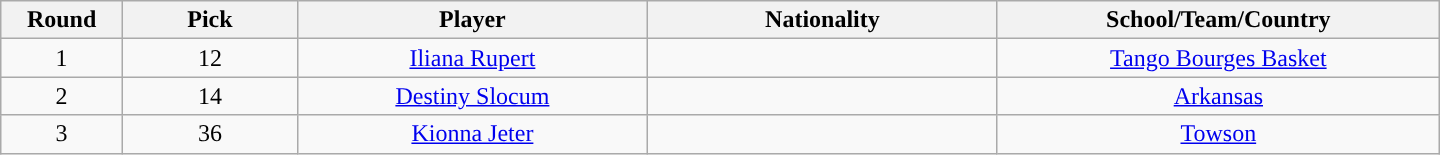<table class="wikitable" style="text-align:center; width:60em">
<tr>
<th width="2%">Round</th>
<th width="5%">Pick</th>
<th width="10%">Player</th>
<th width="10%">Nationality</th>
<th width="10%">School/Team/Country</th>
</tr>
<tr>
<td>1</td>
<td>12</td>
<td><a href='#'>Iliana Rupert</a></td>
<td></td>
<td><a href='#'>Tango Bourges Basket</a> </td>
</tr>
<tr>
<td>2</td>
<td>14</td>
<td><a href='#'>Destiny Slocum</a></td>
<td></td>
<td><a href='#'>Arkansas</a></td>
</tr>
<tr>
<td>3</td>
<td>36</td>
<td><a href='#'>Kionna Jeter</a></td>
<td></td>
<td><a href='#'>Towson</a></td>
</tr>
</table>
